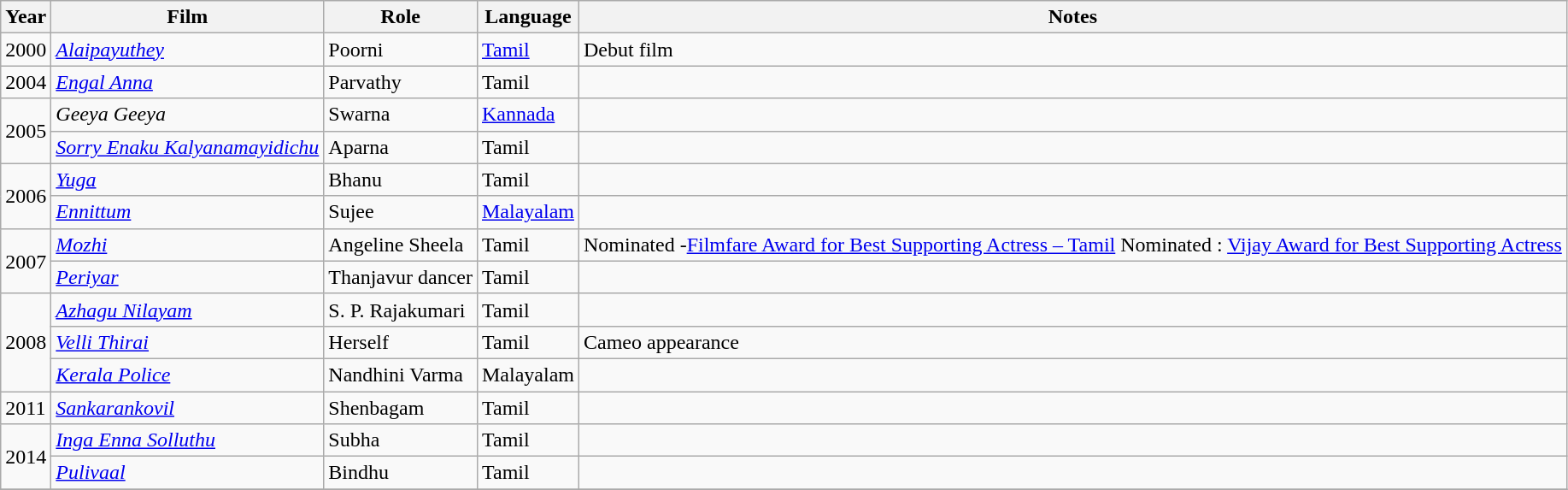<table class="wikitable sortable">
<tr>
<th>Year</th>
<th>Film</th>
<th>Role</th>
<th>Language</th>
<th class="unsortable">Notes</th>
</tr>
<tr>
<td>2000</td>
<td><em><a href='#'>Alaipayuthey</a></em></td>
<td>Poorni</td>
<td><a href='#'>Tamil</a></td>
<td>Debut film</td>
</tr>
<tr>
<td>2004</td>
<td><em><a href='#'>Engal Anna</a></em></td>
<td>Parvathy</td>
<td>Tamil</td>
<td></td>
</tr>
<tr>
<td rowspan="2">2005</td>
<td><em>Geeya Geeya</em></td>
<td>Swarna</td>
<td><a href='#'>Kannada</a></td>
<td></td>
</tr>
<tr>
<td><em><a href='#'>Sorry Enaku Kalyanamayidichu</a></em></td>
<td>Aparna</td>
<td>Tamil</td>
<td></td>
</tr>
<tr>
<td rowspan="2">2006</td>
<td><em><a href='#'>Yuga</a></em></td>
<td>Bhanu</td>
<td>Tamil</td>
<td></td>
</tr>
<tr>
<td><em><a href='#'>Ennittum</a></em></td>
<td>Sujee</td>
<td><a href='#'>Malayalam</a></td>
<td></td>
</tr>
<tr>
<td rowspan="2">2007</td>
<td><em><a href='#'>Mozhi</a></em></td>
<td>Angeline Sheela</td>
<td>Tamil</td>
<td>Nominated -<a href='#'>Filmfare Award for Best Supporting Actress – Tamil</a> Nominated : <a href='#'>Vijay Award for Best Supporting Actress</a></td>
</tr>
<tr>
<td><em><a href='#'>Periyar</a></em></td>
<td>Thanjavur dancer</td>
<td>Tamil</td>
<td></td>
</tr>
<tr>
<td rowspan="3">2008</td>
<td><em><a href='#'>Azhagu Nilayam</a></em></td>
<td>S. P. Rajakumari</td>
<td>Tamil</td>
<td></td>
</tr>
<tr>
<td><em><a href='#'>Velli Thirai</a></em></td>
<td>Herself</td>
<td>Tamil</td>
<td>Cameo appearance</td>
</tr>
<tr>
<td><em><a href='#'>Kerala Police</a></em></td>
<td>Nandhini Varma</td>
<td>Malayalam</td>
<td></td>
</tr>
<tr>
<td>2011</td>
<td><em><a href='#'>Sankarankovil</a></em></td>
<td>Shenbagam</td>
<td>Tamil</td>
<td></td>
</tr>
<tr>
<td rowspan="2">2014</td>
<td><em><a href='#'>Inga Enna Solluthu</a></em></td>
<td>Subha</td>
<td>Tamil</td>
<td></td>
</tr>
<tr>
<td><em><a href='#'>Pulivaal</a></em></td>
<td>Bindhu</td>
<td>Tamil</td>
<td></td>
</tr>
<tr>
</tr>
</table>
